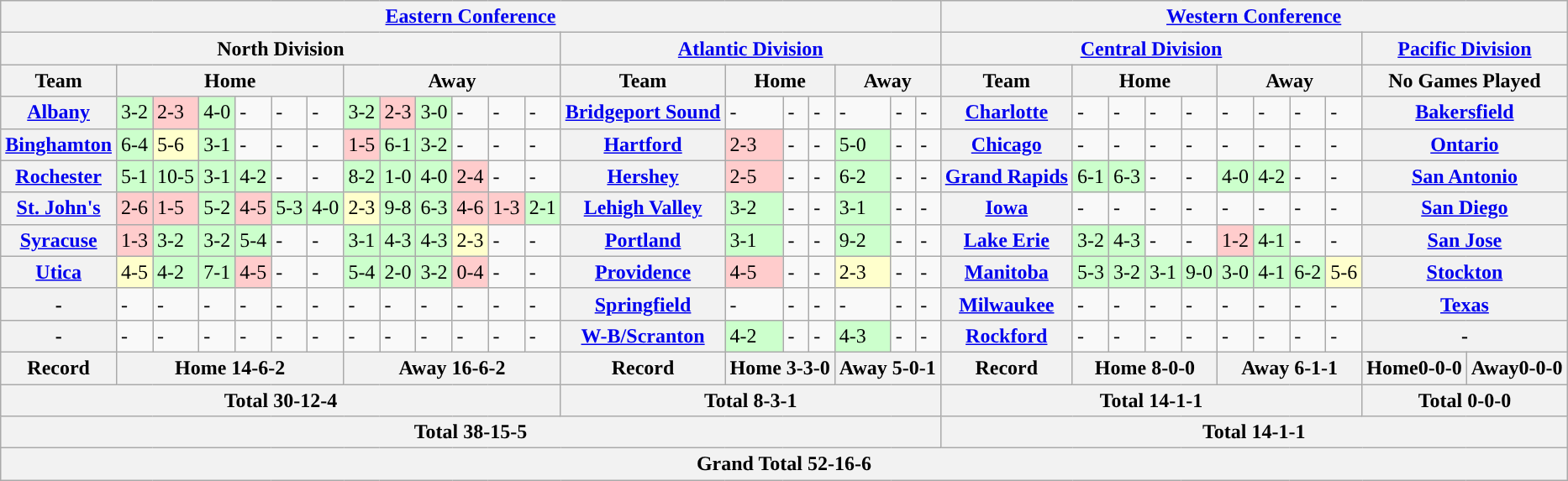<table class="wikitable sortable">
<tr>
<th colspan="20"><a href='#'>Eastern Conference</a></th>
<th colspan="11"><a href='#'>Western Conference</a></th>
</tr>
<tr>
<th colspan="13"><strong>North Division</strong></th>
<th colspan="7"><strong><a href='#'>Atlantic Division</a></strong></th>
<th colspan="9"><strong><a href='#'>Central Division</a></strong></th>
<th colspan="2"><strong><a href='#'>Pacific Division</a></strong></th>
</tr>
<tr>
<th>Team</th>
<th colspan="6">Home</th>
<th colspan="6">Away</th>
<th>Team</th>
<th colspan="3">Home</th>
<th colspan="3">Away</th>
<th>Team</th>
<th colspan="4">Home</th>
<th colspan="4">Away</th>
<th colspan="2">No Games Played</th>
</tr>
<tr>
<th><a href='#'>Albany</a></th>
<td style="background:#cfc;">3-2</td>
<td style="background:#fcc;">2-3</td>
<td style="background:#cfc;">4-0</td>
<td>-</td>
<td>-</td>
<td>-</td>
<td style="background:#cfc;">3-2</td>
<td style="background:#fcc;">2-3</td>
<td style="background:#cfc;">3-0</td>
<td>-</td>
<td>-</td>
<td>-</td>
<th><a href='#'>Bridgeport Sound</a></th>
<td>-</td>
<td>-</td>
<td>-</td>
<td>-</td>
<td>-</td>
<td>-</td>
<th><a href='#'>Charlotte</a></th>
<td>-</td>
<td>-</td>
<td>-</td>
<td>-</td>
<td>-</td>
<td>-</td>
<td>-</td>
<td>-</td>
<th colspan="2"><a href='#'>Bakersfield</a></th>
</tr>
<tr>
<th><a href='#'>Binghamton</a></th>
<td style="background:#cfc;">6-4</td>
<td style="background:#ffc;">5-6</td>
<td style="background:#cfc;">3-1</td>
<td>-</td>
<td>-</td>
<td>-</td>
<td style="background:#fcc;">1-5</td>
<td style="background:#cfc;">6-1</td>
<td style="background:#cfc;">3-2</td>
<td>-</td>
<td>-</td>
<td>-</td>
<th><a href='#'>Hartford</a></th>
<td style="background:#fcc;">2-3</td>
<td>-</td>
<td>-</td>
<td style="background:#cfc;">5-0</td>
<td>-</td>
<td>-</td>
<th><a href='#'>Chicago</a></th>
<td>-</td>
<td>-</td>
<td>-</td>
<td>-</td>
<td>-</td>
<td>-</td>
<td>-</td>
<td>-</td>
<th colspan="2"><a href='#'>Ontario</a></th>
</tr>
<tr>
<th><a href='#'>Rochester</a></th>
<td style="background:#cfc;">5-1</td>
<td style="background:#cfc;">10-5</td>
<td style="background:#cfc;">3-1</td>
<td style="background:#cfc;">4-2</td>
<td>-</td>
<td>-</td>
<td style="background:#cfc;">8-2</td>
<td style="background:#cfc;">1-0</td>
<td style="background:#cfc;">4-0</td>
<td style="background:#fcc;">2-4</td>
<td>-</td>
<td>-</td>
<th><a href='#'>Hershey</a></th>
<td style="background:#fcc;">2-5</td>
<td>-</td>
<td>-</td>
<td style="background:#cfc;">6-2</td>
<td>-</td>
<td>-</td>
<th><a href='#'>Grand Rapids</a></th>
<td style="background:#cfc;">6-1</td>
<td style="background:#cfc;">6-3</td>
<td>-</td>
<td>-</td>
<td style="background:#cfc;">4-0</td>
<td style="background:#cfc;">4-2</td>
<td>-</td>
<td>-</td>
<th colspan="2"><a href='#'>San Antonio</a></th>
</tr>
<tr>
<th><a href='#'>St. John's</a></th>
<td style="background:#fcc;">2-6</td>
<td style="background:#fcc;">1-5</td>
<td style="background:#cfc;">5-2</td>
<td style="background:#fcc;">4-5</td>
<td style="background:#cfc;">5-3</td>
<td style="background:#cfc;">4-0</td>
<td style="background:#ffc;">2-3</td>
<td style="background:#cfc;">9-8</td>
<td style="background:#cfc;">6-3</td>
<td style="background:#fcc;">4-6</td>
<td style="background:#fcc;">1-3</td>
<td style="background:#cfc;">2-1</td>
<th><a href='#'>Lehigh Valley</a></th>
<td style="background:#cfc;">3-2</td>
<td>-</td>
<td>-</td>
<td style="background:#cfc;">3-1</td>
<td>-</td>
<td>-</td>
<th><a href='#'>Iowa</a></th>
<td>-</td>
<td>-</td>
<td>-</td>
<td>-</td>
<td>-</td>
<td>-</td>
<td>-</td>
<td>-</td>
<th colspan="2"><a href='#'>San Diego</a></th>
</tr>
<tr>
<th><a href='#'>Syracuse</a></th>
<td style="background:#fcc;">1-3</td>
<td style="background:#cfc;">3-2</td>
<td style="background:#cfc;">3-2</td>
<td style="background:#cfc;">5-4</td>
<td>-</td>
<td>-</td>
<td style="background:#cfc;">3-1</td>
<td style="background:#cfc;">4-3</td>
<td style="background:#cfc;">4-3</td>
<td style="background:#ffc;">2-3</td>
<td>-</td>
<td>-</td>
<th><a href='#'>Portland</a></th>
<td style="background:#cfc;">3-1</td>
<td>-</td>
<td>-</td>
<td style="background:#cfc;">9-2</td>
<td>-</td>
<td>-</td>
<th><a href='#'>Lake Erie</a></th>
<td style="background:#cfc;">3-2</td>
<td style="background:#cfc;">4-3</td>
<td>-</td>
<td>-</td>
<td style="background:#fcc;">1-2</td>
<td style="background:#cfc;">4-1</td>
<td>-</td>
<td>-</td>
<th colspan="2"><a href='#'>San Jose</a></th>
</tr>
<tr>
<th><a href='#'>Utica</a></th>
<td style="background:#ffc;">4-5</td>
<td style="background:#cfc;">4-2</td>
<td style="background:#cfc;">7-1</td>
<td style="background:#fcc;">4-5</td>
<td>-</td>
<td>-</td>
<td style="background:#cfc;">5-4</td>
<td style="background:#cfc;">2-0</td>
<td style="background:#cfc;">3-2</td>
<td style="background:#fcc;">0-4</td>
<td>-</td>
<td>-</td>
<th><a href='#'>Providence</a></th>
<td style="background:#fcc;">4-5</td>
<td>-</td>
<td>-</td>
<td style="background:#ffc;">2-3</td>
<td>-</td>
<td>-</td>
<th><a href='#'>Manitoba</a></th>
<td style="background:#cfc;">5-3</td>
<td style="background:#cfc;">3-2</td>
<td style="background:#cfc;">3-1</td>
<td style="background:#cfc;">9-0</td>
<td style="background:#cfc;">3-0</td>
<td style="background:#cfc;">4-1</td>
<td style="background:#cfc;">6-2</td>
<td style="background:#ffc;">5-6</td>
<th colspan="2"><a href='#'>Stockton</a></th>
</tr>
<tr>
<th>-</th>
<td>-</td>
<td>-</td>
<td>-</td>
<td>-</td>
<td>-</td>
<td>-</td>
<td>-</td>
<td>-</td>
<td>-</td>
<td>-</td>
<td>-</td>
<td>-</td>
<th><a href='#'>Springfield</a></th>
<td>-</td>
<td>-</td>
<td>-</td>
<td>-</td>
<td>-</td>
<td>-</td>
<th><a href='#'>Milwaukee</a></th>
<td>-</td>
<td>-</td>
<td>-</td>
<td>-</td>
<td>-</td>
<td>-</td>
<td>-</td>
<td>-</td>
<th colspan="2"><a href='#'>Texas</a></th>
</tr>
<tr>
<th>-</th>
<td>-</td>
<td>-</td>
<td>-</td>
<td>-</td>
<td>-</td>
<td>-</td>
<td>-</td>
<td>-</td>
<td>-</td>
<td>-</td>
<td>-</td>
<td>-</td>
<th><a href='#'>W-B/Scranton</a></th>
<td style="background:#cfc;">4-2</td>
<td>-</td>
<td>-</td>
<td style="background:#cfc;">4-3</td>
<td>-</td>
<td>-</td>
<th><a href='#'>Rockford</a></th>
<td>-</td>
<td>-</td>
<td>-</td>
<td>-</td>
<td>-</td>
<td>-</td>
<td>-</td>
<td>-</td>
<th colspan="2">-</th>
</tr>
<tr>
<th>Record</th>
<th colspan="6"><strong>Home 14-6-2</strong></th>
<th colspan="6"><strong>Away 16-6-2</strong></th>
<th>Record</th>
<th colspan="3">Home 3-3-0</th>
<th colspan="3">Away 5-0-1</th>
<th>Record</th>
<th colspan="4">Home 8-0-0</th>
<th colspan="4">Away 6-1-1</th>
<th>Home0-0-0</th>
<th>Away0-0-0</th>
</tr>
<tr>
<th colspan="13">Total 30-12-4</th>
<th colspan="7">Total 8-3-1</th>
<th colspan="9">Total 14-1-1</th>
<th colspan="2">Total 0-0-0</th>
</tr>
<tr>
<th colspan="20">Total 38-15-5</th>
<th colspan="11">Total 14-1-1</th>
</tr>
<tr>
<th colspan="31">Grand Total 52-16-6</th>
</tr>
</table>
